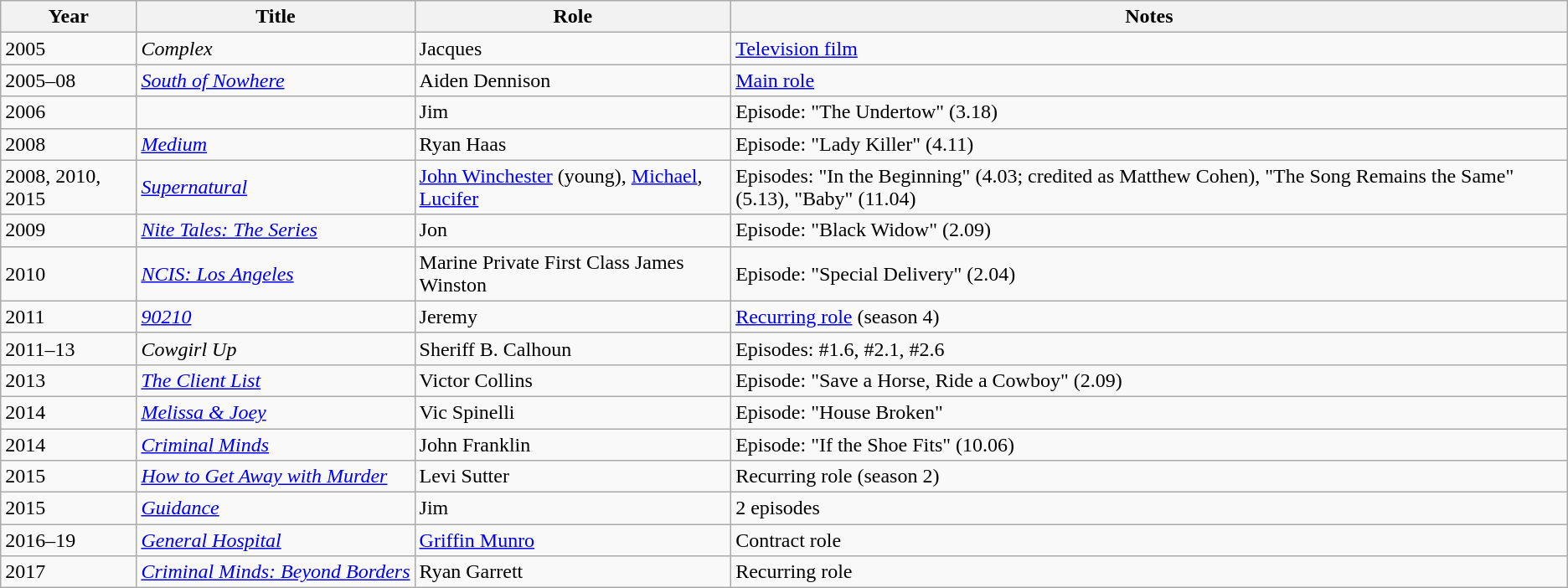<table class="wikitable sortable">
<tr>
<th>Year</th>
<th>Title</th>
<th>Role</th>
<th>Notes</th>
</tr>
<tr>
<td>2005</td>
<td><em>Complex</em></td>
<td>Jacques</td>
<td><a href='#'>Television film</a></td>
</tr>
<tr>
<td>2005–08</td>
<td><em><a href='#'>South of Nowhere</a></em></td>
<td>Aiden Dennison</td>
<td><a href='#'>Main role</a></td>
</tr>
<tr>
<td>2006</td>
<td><em></em></td>
<td>Jim</td>
<td>Episode: "The Undertow" (3.18)</td>
</tr>
<tr>
<td>2008</td>
<td><em><a href='#'>Medium</a></em></td>
<td>Ryan Haas</td>
<td>Episode: "Lady Killer" (4.11)</td>
</tr>
<tr>
<td>2008, 2010, 2015</td>
<td><em><a href='#'>Supernatural</a></em></td>
<td><a href='#'>John Winchester</a> (young), <a href='#'>Michael</a>, <a href='#'>Lucifer</a></td>
<td>Episodes: "In the Beginning" (4.03; credited as Matthew Cohen), "The Song Remains the Same" (5.13), "Baby" (11.04)</td>
</tr>
<tr>
<td>2009</td>
<td><em><a href='#'>Nite Tales: The Series</a></em></td>
<td>Jon</td>
<td>Episode: "Black Widow" (2.09)</td>
</tr>
<tr>
<td>2010</td>
<td><em><a href='#'>NCIS: Los Angeles</a></em></td>
<td>Marine Private First Class James Winston</td>
<td>Episode: "Special Delivery" (2.04)</td>
</tr>
<tr>
<td>2011</td>
<td><em><a href='#'>90210</a></em></td>
<td>Jeremy</td>
<td><a href='#'>Recurring role</a> (season 4)</td>
</tr>
<tr>
<td>2011–13</td>
<td><em>Cowgirl Up</em></td>
<td>Sheriff B. Calhoun</td>
<td>Episodes: #1.6, #2.1, #2.6</td>
</tr>
<tr>
<td>2013</td>
<td><em><a href='#'>The Client List</a></em></td>
<td>Victor Collins</td>
<td>Episode: "Save a Horse, Ride a Cowboy" (2.09)</td>
</tr>
<tr>
<td>2014</td>
<td><em><a href='#'>Melissa & Joey</a></em></td>
<td>Vic Spinelli</td>
<td>Episode: "House Broken"</td>
</tr>
<tr>
<td>2014</td>
<td><em><a href='#'>Criminal Minds</a></em></td>
<td>John Franklin</td>
<td>Episode: "If the Shoe Fits" (10.06)</td>
</tr>
<tr>
<td>2015</td>
<td><em><a href='#'>How to Get Away with Murder</a></em></td>
<td>Levi Sutter</td>
<td>Recurring role (season 2)</td>
</tr>
<tr>
<td>2015</td>
<td><em><a href='#'>Guidance</a></em></td>
<td>Jim</td>
<td>2 episodes</td>
</tr>
<tr>
<td>2016–19</td>
<td><em><a href='#'>General Hospital</a></em></td>
<td><a href='#'>Griffin Munro</a></td>
<td>Contract role</td>
</tr>
<tr>
<td>2017</td>
<td style="white-space: nowrap;"><em><a href='#'>Criminal Minds: Beyond Borders</a></em></td>
<td>Ryan Garrett</td>
<td>Recurring role</td>
</tr>
</table>
